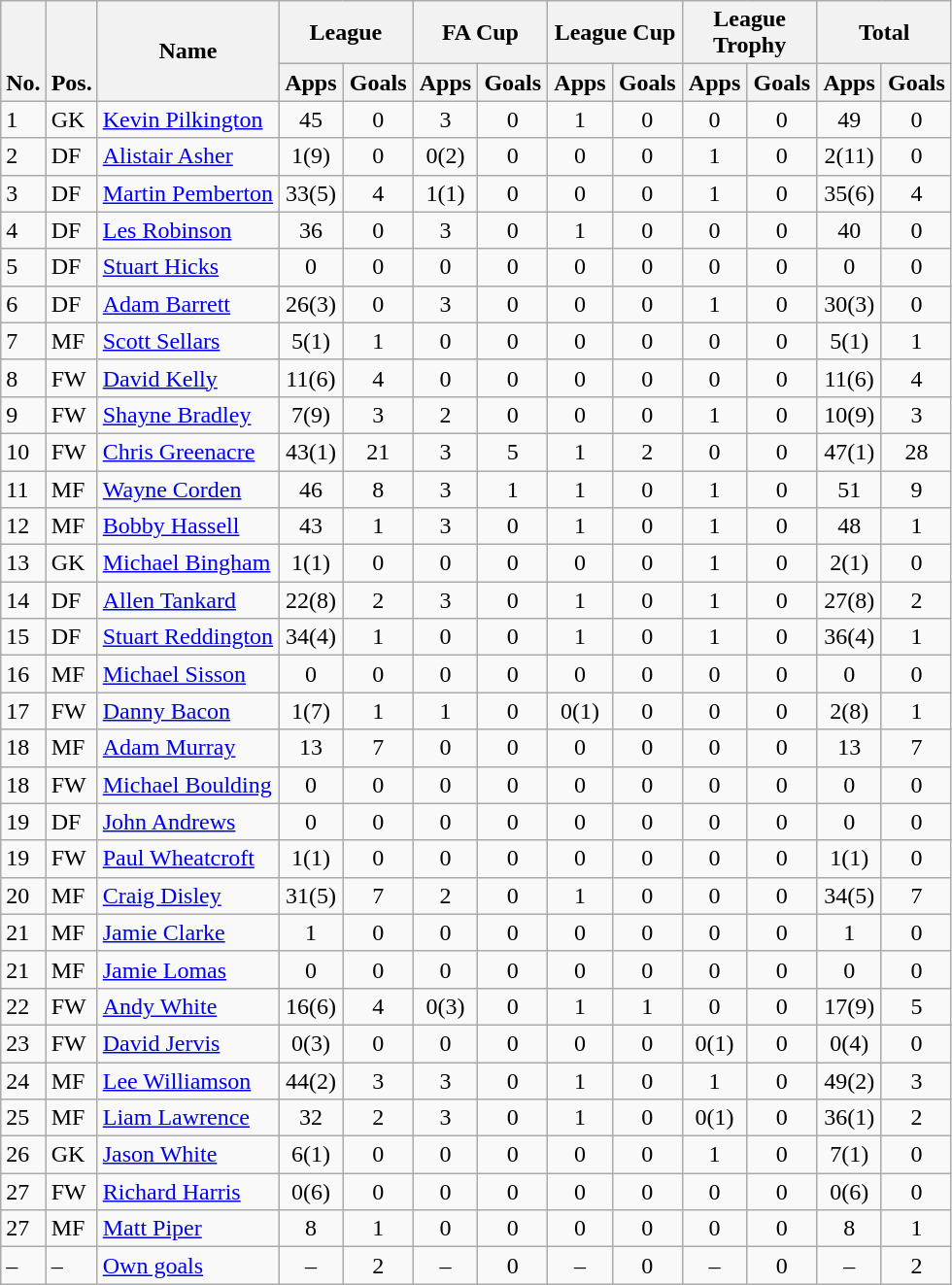<table class="wikitable" style="text-align:center">
<tr>
<th rowspan="2" valign="bottom">No.</th>
<th rowspan="2" valign="bottom">Pos.</th>
<th rowspan="2">Name</th>
<th colspan="2" width="85">League</th>
<th colspan="2" width="85">FA Cup</th>
<th colspan="2" width="85">League Cup</th>
<th colspan="2" width="85">League Trophy</th>
<th colspan="2" width="85">Total</th>
</tr>
<tr>
<th>Apps</th>
<th>Goals</th>
<th>Apps</th>
<th>Goals</th>
<th>Apps</th>
<th>Goals</th>
<th>Apps</th>
<th>Goals</th>
<th>Apps</th>
<th>Goals</th>
</tr>
<tr>
<td align="left">1</td>
<td align="left">GK</td>
<td align="left"> <a href='#'>Kevin Pilkington</a></td>
<td>45</td>
<td>0</td>
<td>3</td>
<td>0</td>
<td>1</td>
<td>0</td>
<td>0</td>
<td>0</td>
<td>49</td>
<td>0</td>
</tr>
<tr>
<td align="left">2</td>
<td align="left">DF</td>
<td align="left"> <a href='#'>Alistair Asher</a></td>
<td>1(9)</td>
<td>0</td>
<td>0(2)</td>
<td>0</td>
<td>0</td>
<td>0</td>
<td>1</td>
<td>0</td>
<td>2(11)</td>
<td>0</td>
</tr>
<tr>
<td align="left">3</td>
<td align="left">DF</td>
<td align="left"> <a href='#'>Martin Pemberton</a></td>
<td>33(5)</td>
<td>4</td>
<td>1(1)</td>
<td>0</td>
<td>0</td>
<td>0</td>
<td>1</td>
<td>0</td>
<td>35(6)</td>
<td>4</td>
</tr>
<tr>
<td align="left">4</td>
<td align="left">DF</td>
<td align="left"> <a href='#'>Les Robinson</a></td>
<td>36</td>
<td>0</td>
<td>3</td>
<td>0</td>
<td>1</td>
<td>0</td>
<td>0</td>
<td>0</td>
<td>40</td>
<td>0</td>
</tr>
<tr>
<td align="left">5</td>
<td align="left">DF</td>
<td align="left"> <a href='#'>Stuart Hicks</a></td>
<td>0</td>
<td>0</td>
<td>0</td>
<td>0</td>
<td>0</td>
<td>0</td>
<td>0</td>
<td>0</td>
<td>0</td>
<td>0</td>
</tr>
<tr>
<td align="left">6</td>
<td align="left">DF</td>
<td align="left"> <a href='#'>Adam Barrett</a></td>
<td>26(3)</td>
<td>0</td>
<td>3</td>
<td>0</td>
<td>0</td>
<td>0</td>
<td>1</td>
<td>0</td>
<td>30(3)</td>
<td>0</td>
</tr>
<tr>
<td align="left">7</td>
<td align="left">MF</td>
<td align="left"> <a href='#'>Scott Sellars</a></td>
<td>5(1)</td>
<td>1</td>
<td>0</td>
<td>0</td>
<td>0</td>
<td>0</td>
<td>0</td>
<td>0</td>
<td>5(1)</td>
<td>1</td>
</tr>
<tr>
<td align="left">8</td>
<td align="left">FW</td>
<td align="left"> <a href='#'>David Kelly</a></td>
<td>11(6)</td>
<td>4</td>
<td>0</td>
<td>0</td>
<td>0</td>
<td>0</td>
<td>0</td>
<td>0</td>
<td>11(6)</td>
<td>4</td>
</tr>
<tr>
<td align="left">9</td>
<td align="left">FW</td>
<td align="left"> <a href='#'>Shayne Bradley</a></td>
<td>7(9)</td>
<td>3</td>
<td>2</td>
<td>0</td>
<td>0</td>
<td>0</td>
<td>1</td>
<td>0</td>
<td>10(9)</td>
<td>3</td>
</tr>
<tr>
<td align="left">10</td>
<td align="left">FW</td>
<td align="left"> <a href='#'>Chris Greenacre</a></td>
<td>43(1)</td>
<td>21</td>
<td>3</td>
<td>5</td>
<td>1</td>
<td>2</td>
<td>0</td>
<td>0</td>
<td>47(1)</td>
<td>28</td>
</tr>
<tr>
<td align="left">11</td>
<td align="left">MF</td>
<td align="left"> <a href='#'>Wayne Corden</a></td>
<td>46</td>
<td>8</td>
<td>3</td>
<td>1</td>
<td>1</td>
<td>0</td>
<td>1</td>
<td>0</td>
<td>51</td>
<td>9</td>
</tr>
<tr>
<td align="left">12</td>
<td align="left">MF</td>
<td align="left"> <a href='#'>Bobby Hassell</a></td>
<td>43</td>
<td>1</td>
<td>3</td>
<td>0</td>
<td>1</td>
<td>0</td>
<td>1</td>
<td>0</td>
<td>48</td>
<td>1</td>
</tr>
<tr>
<td align="left">13</td>
<td align="left">GK</td>
<td align="left"> <a href='#'>Michael Bingham</a></td>
<td>1(1)</td>
<td>0</td>
<td>0</td>
<td>0</td>
<td>0</td>
<td>0</td>
<td>1</td>
<td>0</td>
<td>2(1)</td>
<td>0</td>
</tr>
<tr>
<td align="left">14</td>
<td align="left">DF</td>
<td align="left"> <a href='#'>Allen Tankard</a></td>
<td>22(8)</td>
<td>2</td>
<td>3</td>
<td>0</td>
<td>1</td>
<td>0</td>
<td>1</td>
<td>0</td>
<td>27(8)</td>
<td>2</td>
</tr>
<tr>
<td align="left">15</td>
<td align="left">DF</td>
<td align="left"> <a href='#'>Stuart Reddington</a></td>
<td>34(4)</td>
<td>1</td>
<td>0</td>
<td>0</td>
<td>1</td>
<td>0</td>
<td>1</td>
<td>0</td>
<td>36(4)</td>
<td>1</td>
</tr>
<tr>
<td align="left">16</td>
<td align="left">MF</td>
<td align="left"> <a href='#'>Michael Sisson</a></td>
<td>0</td>
<td>0</td>
<td>0</td>
<td>0</td>
<td>0</td>
<td>0</td>
<td>0</td>
<td>0</td>
<td>0</td>
<td>0</td>
</tr>
<tr>
<td align="left">17</td>
<td align="left">FW</td>
<td align="left"> <a href='#'>Danny Bacon</a></td>
<td>1(7)</td>
<td>1</td>
<td>1</td>
<td>0</td>
<td>0(1)</td>
<td>0</td>
<td>0</td>
<td>0</td>
<td>2(8)</td>
<td>1</td>
</tr>
<tr>
<td align="left">18</td>
<td align="left">MF</td>
<td align="left"> <a href='#'>Adam Murray</a></td>
<td>13</td>
<td>7</td>
<td>0</td>
<td>0</td>
<td>0</td>
<td>0</td>
<td>0</td>
<td>0</td>
<td>13</td>
<td>7</td>
</tr>
<tr>
<td align="left">18</td>
<td align="left">FW</td>
<td align="left"> <a href='#'>Michael Boulding</a></td>
<td>0</td>
<td>0</td>
<td>0</td>
<td>0</td>
<td>0</td>
<td>0</td>
<td>0</td>
<td>0</td>
<td>0</td>
<td>0</td>
</tr>
<tr>
<td align="left">19</td>
<td align="left">DF</td>
<td align="left"> <a href='#'>John Andrews</a></td>
<td>0</td>
<td>0</td>
<td>0</td>
<td>0</td>
<td>0</td>
<td>0</td>
<td>0</td>
<td>0</td>
<td>0</td>
<td>0</td>
</tr>
<tr>
<td align="left">19</td>
<td align="left">FW</td>
<td align="left"> <a href='#'>Paul Wheatcroft</a></td>
<td>1(1)</td>
<td>0</td>
<td>0</td>
<td>0</td>
<td>0</td>
<td>0</td>
<td>0</td>
<td>0</td>
<td>1(1)</td>
<td>0</td>
</tr>
<tr>
<td align="left">20</td>
<td align="left">MF</td>
<td align="left"> <a href='#'>Craig Disley</a></td>
<td>31(5)</td>
<td>7</td>
<td>2</td>
<td>0</td>
<td>1</td>
<td>0</td>
<td>0</td>
<td>0</td>
<td>34(5)</td>
<td>7</td>
</tr>
<tr>
<td align="left">21</td>
<td align="left">MF</td>
<td align="left"> <a href='#'>Jamie Clarke</a></td>
<td>1</td>
<td>0</td>
<td>0</td>
<td>0</td>
<td>0</td>
<td>0</td>
<td>0</td>
<td>0</td>
<td>1</td>
<td>0</td>
</tr>
<tr>
<td align="left">21</td>
<td align="left">MF</td>
<td align="left"> <a href='#'>Jamie Lomas</a></td>
<td>0</td>
<td>0</td>
<td>0</td>
<td>0</td>
<td>0</td>
<td>0</td>
<td>0</td>
<td>0</td>
<td>0</td>
<td>0</td>
</tr>
<tr>
<td align="left">22</td>
<td align="left">FW</td>
<td align="left"> <a href='#'>Andy White</a></td>
<td>16(6)</td>
<td>4</td>
<td>0(3)</td>
<td>0</td>
<td>1</td>
<td>1</td>
<td>0</td>
<td>0</td>
<td>17(9)</td>
<td>5</td>
</tr>
<tr>
<td align="left">23</td>
<td align="left">FW</td>
<td align="left"> <a href='#'>David Jervis</a></td>
<td>0(3)</td>
<td>0</td>
<td>0</td>
<td>0</td>
<td>0</td>
<td>0</td>
<td>0(1)</td>
<td>0</td>
<td>0(4)</td>
<td>0</td>
</tr>
<tr>
<td align="left">24</td>
<td align="left">MF</td>
<td align="left"> <a href='#'>Lee Williamson</a></td>
<td>44(2)</td>
<td>3</td>
<td>3</td>
<td>0</td>
<td>1</td>
<td>0</td>
<td>1</td>
<td>0</td>
<td>49(2)</td>
<td>3</td>
</tr>
<tr>
<td align="left">25</td>
<td align="left">MF</td>
<td align="left"> <a href='#'>Liam Lawrence</a></td>
<td>32</td>
<td>2</td>
<td>3</td>
<td>0</td>
<td>1</td>
<td>0</td>
<td>0(1)</td>
<td>0</td>
<td>36(1)</td>
<td>2</td>
</tr>
<tr>
<td align="left">26</td>
<td align="left">GK</td>
<td align="left"> <a href='#'>Jason White</a></td>
<td>6(1)</td>
<td>0</td>
<td>0</td>
<td>0</td>
<td>0</td>
<td>0</td>
<td>1</td>
<td>0</td>
<td>7(1)</td>
<td>0</td>
</tr>
<tr>
<td align="left">27</td>
<td align="left">FW</td>
<td align="left"> <a href='#'>Richard Harris</a></td>
<td>0(6)</td>
<td>0</td>
<td>0</td>
<td>0</td>
<td>0</td>
<td>0</td>
<td>0</td>
<td>0</td>
<td>0(6)</td>
<td>0</td>
</tr>
<tr>
<td align="left">27</td>
<td align="left">MF</td>
<td align="left"> <a href='#'>Matt Piper</a></td>
<td>8</td>
<td>1</td>
<td>0</td>
<td>0</td>
<td>0</td>
<td>0</td>
<td>0</td>
<td>0</td>
<td>8</td>
<td>1</td>
</tr>
<tr>
<td align="left">–</td>
<td align="left">–</td>
<td align="left"><a href='#'>Own goals</a></td>
<td>–</td>
<td>2</td>
<td>–</td>
<td>0</td>
<td>–</td>
<td>0</td>
<td>–</td>
<td>0</td>
<td>–</td>
<td>2</td>
</tr>
</table>
